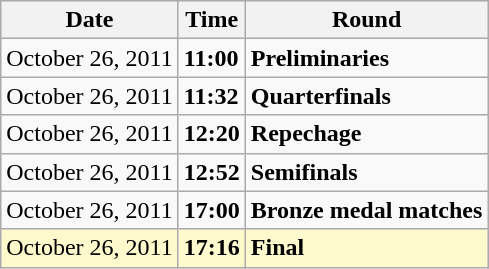<table class="wikitable">
<tr>
<th>Date</th>
<th>Time</th>
<th>Round</th>
</tr>
<tr>
<td>October 26, 2011</td>
<td><strong>11:00</strong></td>
<td><strong>Preliminaries</strong></td>
</tr>
<tr>
<td>October 26, 2011</td>
<td><strong>11:32</strong></td>
<td><strong>Quarterfinals</strong></td>
</tr>
<tr>
<td>October 26, 2011</td>
<td><strong>12:20</strong></td>
<td><strong>Repechage</strong></td>
</tr>
<tr>
<td>October 26, 2011</td>
<td><strong>12:52</strong></td>
<td><strong>Semifinals</strong></td>
</tr>
<tr>
<td>October 26, 2011</td>
<td><strong>17:00</strong></td>
<td><strong>Bronze medal matches</strong></td>
</tr>
<tr style=background:lemonchiffon>
<td>October 26, 2011</td>
<td><strong>17:16</strong></td>
<td><strong>Final</strong></td>
</tr>
</table>
